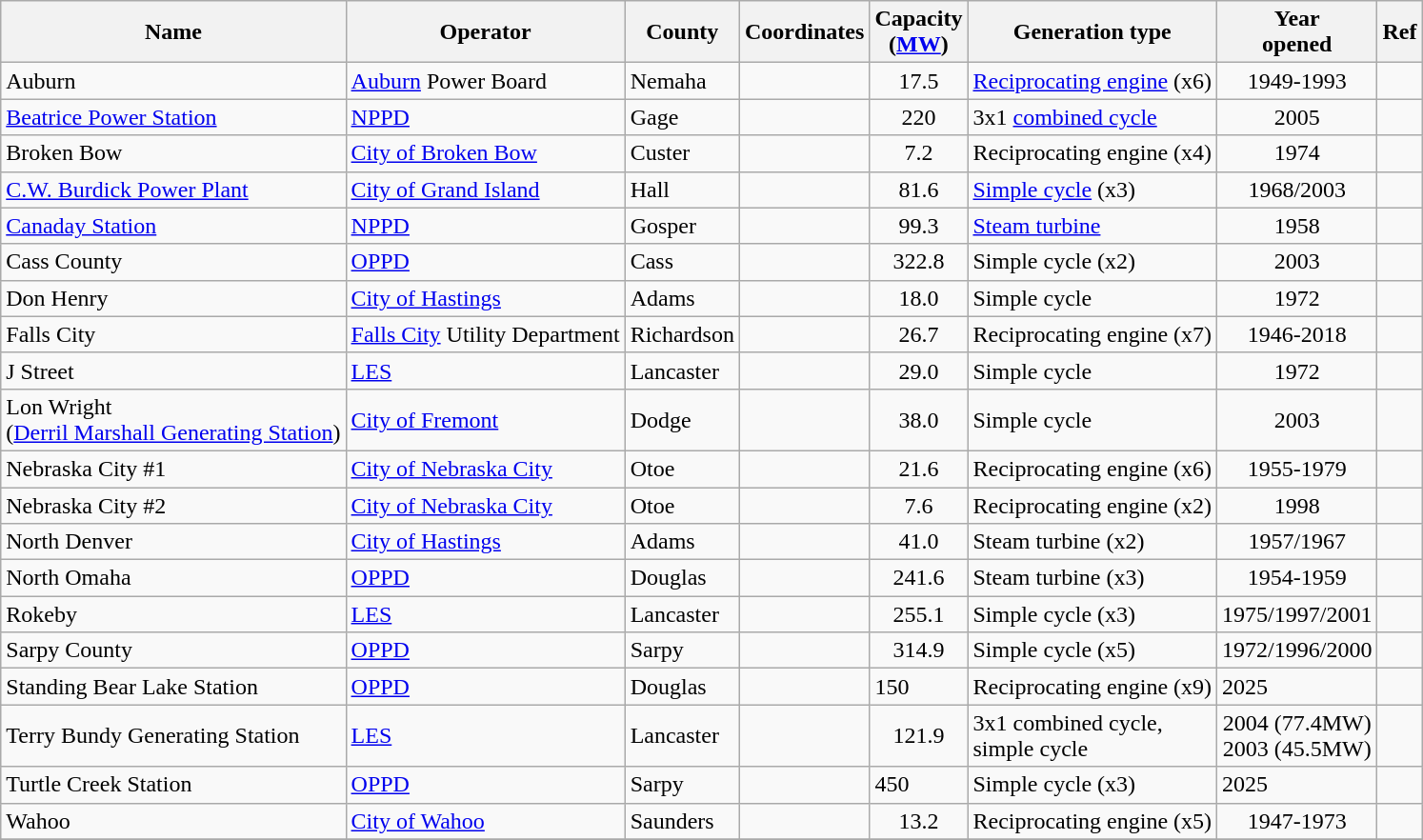<table class="wikitable sortable">
<tr>
<th>Name</th>
<th>Operator</th>
<th>County</th>
<th>Coordinates</th>
<th>Capacity<br>(<a href='#'>MW</a>)</th>
<th>Generation type</th>
<th>Year<br>opened</th>
<th>Ref</th>
</tr>
<tr>
<td>Auburn</td>
<td><a href='#'>Auburn</a> Power Board</td>
<td>Nemaha</td>
<td></td>
<td align="center">17.5</td>
<td><a href='#'>Reciprocating engine</a> (x6)</td>
<td align="center">1949-1993</td>
<td></td>
</tr>
<tr>
<td><a href='#'>Beatrice Power Station</a></td>
<td><a href='#'>NPPD</a></td>
<td>Gage</td>
<td></td>
<td align="center">220</td>
<td>3x1 <a href='#'>combined cycle</a></td>
<td align="center">2005</td>
<td></td>
</tr>
<tr>
<td>Broken Bow</td>
<td><a href='#'>City of Broken Bow</a></td>
<td>Custer</td>
<td></td>
<td align="center">7.2</td>
<td>Reciprocating engine (x4)</td>
<td align="center">1974</td>
<td></td>
</tr>
<tr>
<td><a href='#'>C.W. Burdick Power Plant</a></td>
<td><a href='#'>City of Grand Island</a></td>
<td>Hall</td>
<td></td>
<td align="center">81.6</td>
<td><a href='#'>Simple cycle</a> (x3)</td>
<td align="center">1968/2003</td>
<td></td>
</tr>
<tr>
<td><a href='#'>Canaday Station</a></td>
<td><a href='#'>NPPD</a></td>
<td>Gosper</td>
<td></td>
<td align="center">99.3</td>
<td><a href='#'>Steam turbine</a></td>
<td align="center">1958</td>
<td></td>
</tr>
<tr>
<td>Cass County</td>
<td><a href='#'>OPPD</a></td>
<td>Cass</td>
<td></td>
<td align="center">322.8</td>
<td>Simple cycle (x2)</td>
<td align="center">2003</td>
<td></td>
</tr>
<tr>
<td>Don Henry</td>
<td><a href='#'>City of Hastings</a></td>
<td>Adams</td>
<td></td>
<td align="center">18.0</td>
<td>Simple cycle</td>
<td align="center">1972</td>
<td></td>
</tr>
<tr>
<td>Falls City</td>
<td><a href='#'>Falls City</a> Utility Department</td>
<td>Richardson</td>
<td></td>
<td align="center">26.7</td>
<td>Reciprocating engine (x7)</td>
<td align="center">1946-2018</td>
<td></td>
</tr>
<tr>
<td>J Street</td>
<td><a href='#'>LES</a></td>
<td>Lancaster</td>
<td></td>
<td align="center">29.0</td>
<td>Simple cycle</td>
<td align="center">1972</td>
<td></td>
</tr>
<tr>
<td>Lon Wright<br>(<a href='#'>Derril Marshall Generating Station</a>)</td>
<td><a href='#'>City of Fremont</a></td>
<td>Dodge</td>
<td></td>
<td align="center">38.0</td>
<td>Simple cycle</td>
<td align="center">2003</td>
<td></td>
</tr>
<tr>
<td>Nebraska City #1</td>
<td><a href='#'>City of Nebraska City</a></td>
<td>Otoe</td>
<td></td>
<td align="center">21.6</td>
<td>Reciprocating engine (x6)</td>
<td align="center">1955-1979</td>
<td></td>
</tr>
<tr>
<td>Nebraska City #2</td>
<td><a href='#'>City of Nebraska City</a></td>
<td>Otoe</td>
<td></td>
<td align="center">7.6</td>
<td>Reciprocating engine (x2)</td>
<td align="center">1998</td>
<td></td>
</tr>
<tr>
<td>North Denver</td>
<td><a href='#'>City of Hastings</a></td>
<td>Adams</td>
<td></td>
<td align="center">41.0</td>
<td>Steam turbine (x2)</td>
<td align="center">1957/1967</td>
<td></td>
</tr>
<tr>
<td>North Omaha</td>
<td><a href='#'>OPPD</a></td>
<td>Douglas</td>
<td></td>
<td align="center">241.6</td>
<td>Steam turbine (x3)</td>
<td align="center">1954-1959</td>
<td></td>
</tr>
<tr>
<td>Rokeby</td>
<td><a href='#'>LES</a></td>
<td>Lancaster</td>
<td></td>
<td align="center">255.1</td>
<td>Simple cycle (x3)</td>
<td align="center">1975/1997/2001</td>
<td></td>
</tr>
<tr>
<td>Sarpy County</td>
<td><a href='#'>OPPD</a></td>
<td>Sarpy</td>
<td></td>
<td align="center">314.9</td>
<td>Simple cycle (x5)</td>
<td align="center">1972/1996/2000</td>
<td></td>
</tr>
<tr>
<td>Standing Bear Lake Station</td>
<td><a href='#'>OPPD</a></td>
<td>Douglas</td>
<td></td>
<td>150</td>
<td>Reciprocating engine (x9)</td>
<td>2025</td>
<td></td>
</tr>
<tr>
<td>Terry Bundy Generating Station</td>
<td><a href='#'>LES</a></td>
<td>Lancaster</td>
<td></td>
<td align="center">121.9</td>
<td>3x1 combined cycle,<br>simple cycle</td>
<td align="center">2004 (77.4MW)<br>2003 (45.5MW)</td>
<td></td>
</tr>
<tr>
<td>Turtle Creek Station</td>
<td><a href='#'>OPPD</a></td>
<td>Sarpy</td>
<td></td>
<td>450</td>
<td>Simple cycle (x3)</td>
<td>2025</td>
<td></td>
</tr>
<tr>
<td>Wahoo</td>
<td><a href='#'>City of Wahoo</a></td>
<td>Saunders</td>
<td></td>
<td align="center">13.2</td>
<td>Reciprocating engine (x5)</td>
<td align="center">1947-1973</td>
<td></td>
</tr>
<tr>
</tr>
</table>
